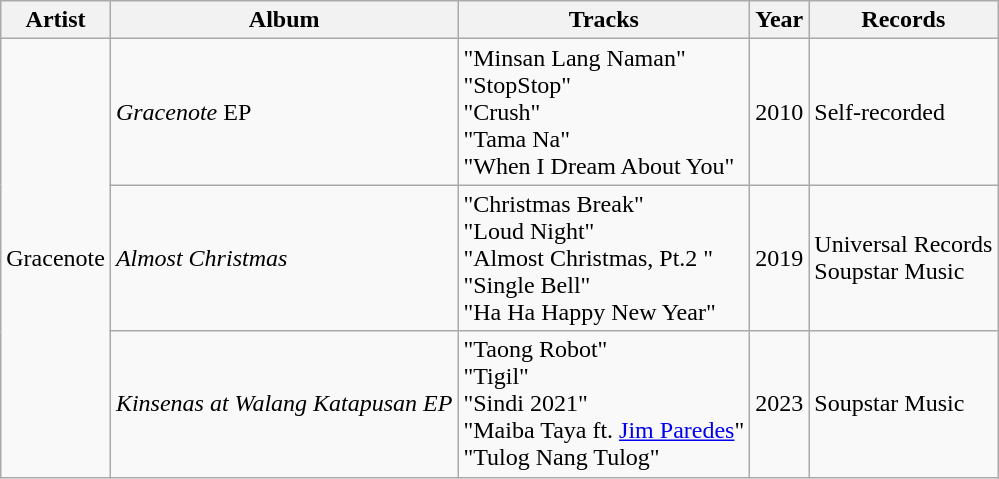<table class="wikitable">
<tr>
<th>Artist</th>
<th>Album</th>
<th>Tracks</th>
<th>Year</th>
<th>Records</th>
</tr>
<tr>
<td rowspan="3">Gracenote</td>
<td><em>Gracenote</em> EP</td>
<td>"Minsan Lang Naman" <br> "StopStop" <br> "Crush" <br> "Tama Na" <br> "When I Dream About You"</td>
<td>2010</td>
<td>Self-recorded</td>
</tr>
<tr>
<td><em>Almost Christmas</em></td>
<td>"Christmas Break" <br> "Loud Night" <br> "Almost Christmas, Pt.2 " <br> "Single Bell" <br> "Ha Ha Happy New Year"</td>
<td>2019</td>
<td>Universal Records<br>Soupstar Music</td>
</tr>
<tr>
<td><em>Kinsenas at Walang Katapusan EP</em></td>
<td>"Taong Robot" <br> "Tigil" <br> "Sindi 2021" <br> "Maiba Taya ft. <a href='#'>Jim Paredes</a>" <br> "Tulog Nang Tulog"</td>
<td>2023</td>
<td>Soupstar Music</td>
</tr>
</table>
